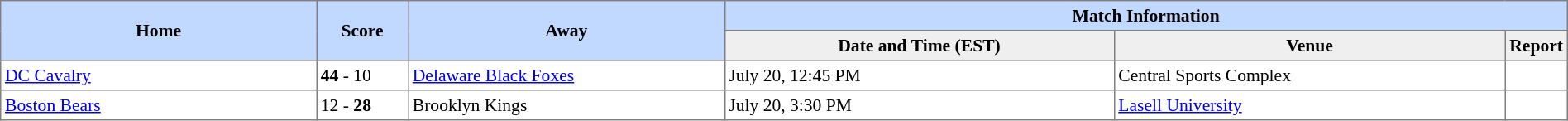<table border="1" cellpadding="3" cellspacing="0" style="border-collapse:collapse; font-size:90%; width:100%">
<tr style="background:#c1d8ff;">
<th rowspan="2" style="width:21%;">Home</th>
<th rowspan="2" style="width:6%;">Score</th>
<th rowspan="2" style="width:21%;">Away</th>
<th colspan="3">Match Information</th>
</tr>
<tr style="background:#efefef;">
<th width="26%">Date and Time (EST)</th>
<th width="26%">Venue</th>
<td><strong>Report</strong></td>
</tr>
<tr>
<td> <a href='#'>DC Cavalry</a></td>
<td><strong>44</strong> - 10</td>
<td> <a href='#'>Delaware Black Foxes</a></td>
<td>July 20, 12:45 PM</td>
<td>Central Sports Complex</td>
<td></td>
</tr>
<tr>
<td> <a href='#'>Boston Bears</a></td>
<td>12 - <strong>28</strong></td>
<td> Brooklyn Kings</td>
<td>July 20, 3:30 PM</td>
<td><a href='#'>Lasell University</a></td>
<td></td>
</tr>
</table>
